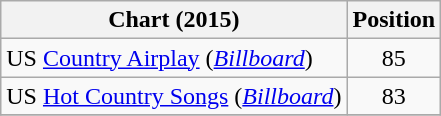<table class="wikitable sortable">
<tr>
<th scope="col">Chart (2015)</th>
<th scope="col">Position</th>
</tr>
<tr>
<td>US <a href='#'>Country Airplay</a> (<em><a href='#'>Billboard</a></em>)</td>
<td align="center">85</td>
</tr>
<tr>
<td>US <a href='#'>Hot Country Songs</a> (<em><a href='#'>Billboard</a></em>)</td>
<td align="center">83</td>
</tr>
<tr>
</tr>
</table>
